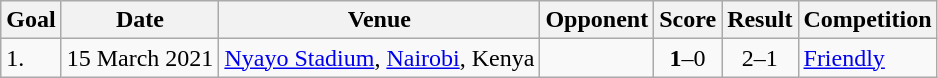<table class="wikitable plainrowheaders sortable">
<tr>
<th>Goal</th>
<th>Date</th>
<th>Venue</th>
<th>Opponent</th>
<th>Score</th>
<th>Result</th>
<th>Competition</th>
</tr>
<tr>
<td>1.</td>
<td>15 March 2021</td>
<td><a href='#'>Nyayo Stadium</a>, <a href='#'>Nairobi</a>, Kenya</td>
<td></td>
<td align=center><strong>1</strong>–0</td>
<td align=center>2–1</td>
<td><a href='#'>Friendly</a></td>
</tr>
</table>
